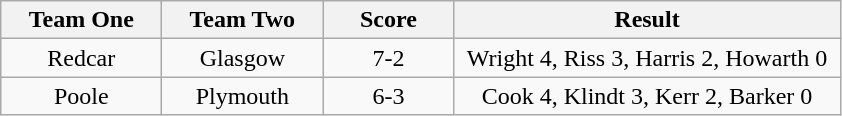<table class="wikitable" style="text-align: center">
<tr>
<th width=100>Team One</th>
<th width=100>Team Two</th>
<th width=80>Score</th>
<th width=250>Result</th>
</tr>
<tr>
<td>Redcar</td>
<td>Glasgow</td>
<td>7-2</td>
<td>Wright 4, Riss 3, Harris 2, Howarth 0</td>
</tr>
<tr>
<td>Poole</td>
<td>Plymouth</td>
<td>6-3</td>
<td>Cook 4, Klindt 3, Kerr 2, Barker 0</td>
</tr>
</table>
